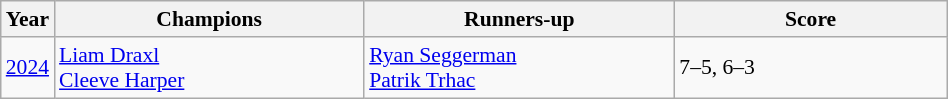<table class="wikitable" style="font-size:90%">
<tr>
<th>Year</th>
<th width="200">Champions</th>
<th width="200">Runners-up</th>
<th width="175">Score</th>
</tr>
<tr>
<td><a href='#'>2024</a></td>
<td> <a href='#'>Liam Draxl</a><br> <a href='#'>Cleeve Harper</a></td>
<td> <a href='#'>Ryan Seggerman</a><br> <a href='#'>Patrik Trhac</a></td>
<td>7–5, 6–3</td>
</tr>
</table>
